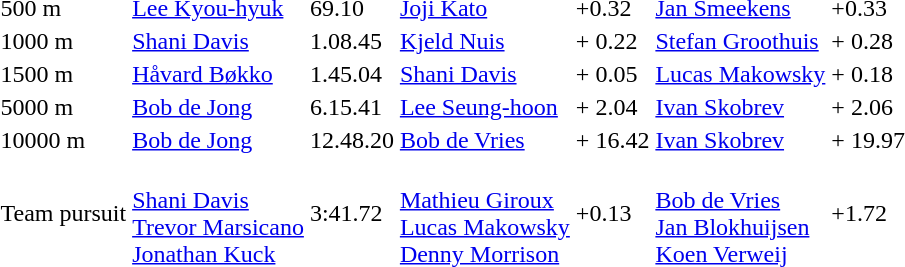<table>
<tr>
<td>500 m<br></td>
<td><a href='#'>Lee Kyou-hyuk</a><br><small></small></td>
<td>69.10</td>
<td><a href='#'>Joji Kato</a><br><small></small></td>
<td>+0.32</td>
<td><a href='#'>Jan Smeekens</a><br><small></small></td>
<td>+0.33</td>
</tr>
<tr>
<td>1000 m<br></td>
<td><a href='#'>Shani Davis</a><br><small></small></td>
<td>1.08.45</td>
<td><a href='#'>Kjeld Nuis</a><br><small></small></td>
<td>+ 0.22</td>
<td><a href='#'>Stefan Groothuis</a><br><small></small></td>
<td>+ 0.28</td>
</tr>
<tr>
<td>1500 m<br></td>
<td><a href='#'>Håvard Bøkko</a><br><small></small></td>
<td>1.45.04</td>
<td><a href='#'>Shani Davis</a><br><small></small></td>
<td>+ 0.05</td>
<td><a href='#'>Lucas Makowsky</a><br><small></small></td>
<td>+ 0.18</td>
</tr>
<tr>
<td>5000 m<br></td>
<td><a href='#'>Bob de Jong</a><br><small></small></td>
<td>6.15.41</td>
<td><a href='#'>Lee Seung-hoon</a><br><small></small></td>
<td>+ 2.04</td>
<td><a href='#'>Ivan Skobrev</a><br><small></small></td>
<td>+ 2.06</td>
</tr>
<tr>
<td>10000 m<br></td>
<td><a href='#'>Bob de Jong</a><br><small></small></td>
<td>12.48.20</td>
<td><a href='#'>Bob de Vries</a><br><small></small></td>
<td>+ 16.42</td>
<td><a href='#'>Ivan Skobrev</a><br><small></small></td>
<td>+ 19.97</td>
</tr>
<tr>
<td>Team pursuit<br></td>
<td><br><a href='#'>Shani Davis</a><br><a href='#'>Trevor Marsicano</a><br><a href='#'>Jonathan Kuck</a><br></td>
<td>3:41.72</td>
<td><br><a href='#'>Mathieu Giroux</a><br><a href='#'>Lucas Makowsky</a><br><a href='#'>Denny Morrison</a><br></td>
<td>+0.13</td>
<td><br><a href='#'>Bob de Vries</a><br><a href='#'>Jan Blokhuijsen</a><br><a href='#'>Koen Verweij</a><br></td>
<td>+1.72</td>
</tr>
</table>
